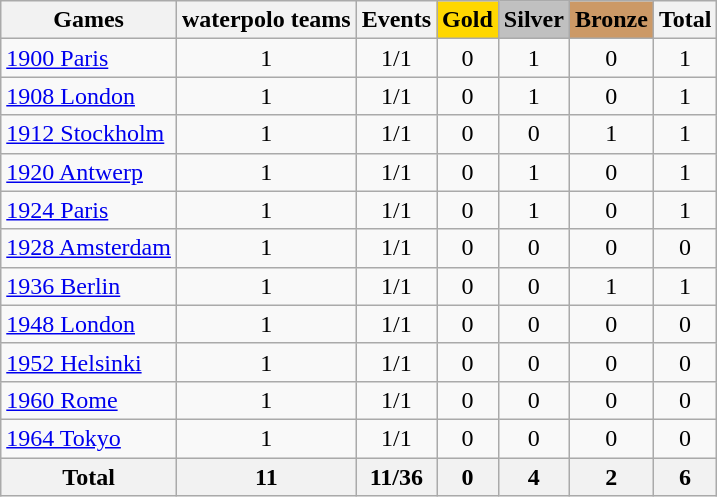<table class="wikitable sortable" style="text-align:center">
<tr>
<th>Games</th>
<th>waterpolo teams</th>
<th>Events</th>
<th style="background-color:gold;">Gold</th>
<th style="background-color:silver;">Silver</th>
<th style="background-color:#c96;">Bronze</th>
<th>Total</th>
</tr>
<tr>
<td align=left><a href='#'>1900 Paris</a></td>
<td>1</td>
<td>1/1</td>
<td>0</td>
<td>1</td>
<td>0</td>
<td>1</td>
</tr>
<tr>
<td align=left><a href='#'>1908 London</a></td>
<td>1</td>
<td>1/1</td>
<td>0</td>
<td>1</td>
<td>0</td>
<td>1</td>
</tr>
<tr>
<td align=left><a href='#'>1912 Stockholm</a></td>
<td>1</td>
<td>1/1</td>
<td>0</td>
<td>0</td>
<td>1</td>
<td>1</td>
</tr>
<tr>
<td align=left><a href='#'>1920 Antwerp</a></td>
<td>1</td>
<td>1/1</td>
<td>0</td>
<td>1</td>
<td>0</td>
<td>1</td>
</tr>
<tr>
<td align=left><a href='#'>1924 Paris</a></td>
<td>1</td>
<td>1/1</td>
<td>0</td>
<td>1</td>
<td>0</td>
<td>1</td>
</tr>
<tr>
<td align=left><a href='#'>1928 Amsterdam</a></td>
<td>1</td>
<td>1/1</td>
<td>0</td>
<td>0</td>
<td>0</td>
<td>0</td>
</tr>
<tr>
<td align=left><a href='#'>1936 Berlin</a></td>
<td>1</td>
<td>1/1</td>
<td>0</td>
<td>0</td>
<td>1</td>
<td>1</td>
</tr>
<tr>
<td align=left><a href='#'>1948 London</a></td>
<td>1</td>
<td>1/1</td>
<td>0</td>
<td>0</td>
<td>0</td>
<td>0</td>
</tr>
<tr>
<td align=left><a href='#'>1952 Helsinki</a></td>
<td>1</td>
<td>1/1</td>
<td>0</td>
<td>0</td>
<td>0</td>
<td>0</td>
</tr>
<tr>
<td align=left><a href='#'>1960 Rome</a></td>
<td>1</td>
<td>1/1</td>
<td>0</td>
<td>0</td>
<td>0</td>
<td>0</td>
</tr>
<tr>
<td align=left><a href='#'>1964 Tokyo</a></td>
<td>1</td>
<td>1/1</td>
<td>0</td>
<td>0</td>
<td>0</td>
<td>0</td>
</tr>
<tr>
<th>Total</th>
<th>11</th>
<th>11/36</th>
<th>0</th>
<th>4</th>
<th>2</th>
<th>6</th>
</tr>
</table>
